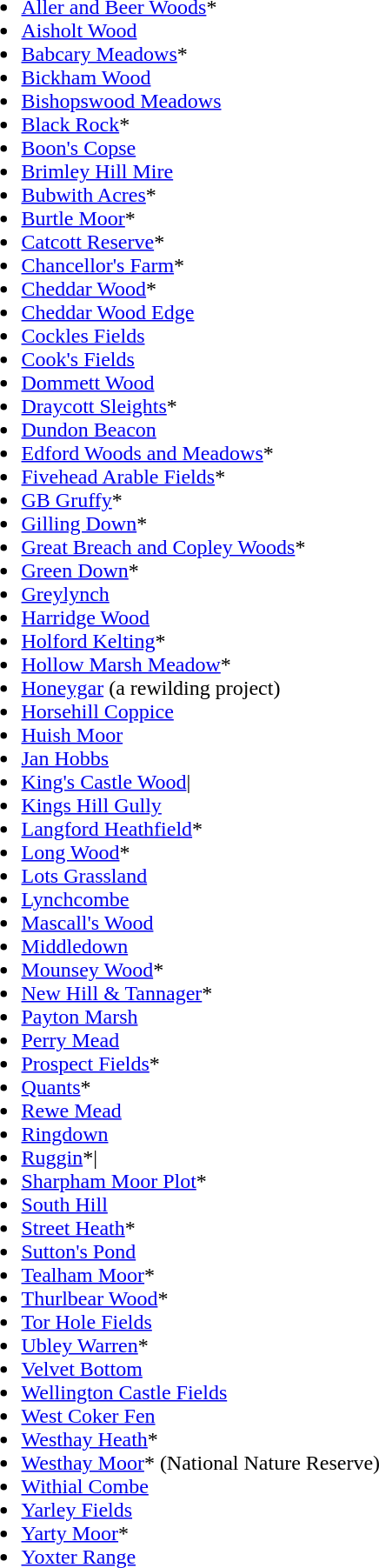<table>
<tr>
<td><br><ul><li><a href='#'>Aller and Beer Woods</a>*</li><li><a href='#'>Aisholt Wood</a></li><li><a href='#'>Babcary Meadows</a>*</li><li><a href='#'>Bickham Wood</a></li><li><a href='#'>Bishopswood Meadows</a></li><li><a href='#'>Black Rock</a>*</li><li><a href='#'>Boon's Copse</a></li><li><a href='#'>Brimley Hill Mire</a></li><li><a href='#'>Bubwith Acres</a>*</li><li><a href='#'>Burtle Moor</a>*</li><li><a href='#'>Catcott Reserve</a>*</li><li><a href='#'>Chancellor's Farm</a>*</li><li><a href='#'>Cheddar Wood</a>*</li><li><a href='#'>Cheddar Wood Edge</a></li><li><a href='#'>Cockles Fields</a></li><li><a href='#'>Cook's Fields</a></li><li><a href='#'>Dommett Wood</a></li><li><a href='#'>Draycott Sleights</a>*</li><li><a href='#'>Dundon Beacon</a></li><li><a href='#'>Edford Woods and Meadows</a>*</li><li><a href='#'>Fivehead Arable Fields</a>*</li><li><a href='#'>GB Gruffy</a>*</li><li><a href='#'>Gilling Down</a>*</li><li><a href='#'>Great Breach and Copley Woods</a>*</li><li><a href='#'>Green Down</a>*</li><li><a href='#'>Greylynch</a></li><li><a href='#'>Harridge Wood</a></li><li><a href='#'>Holford Kelting</a>*</li><li><a href='#'>Hollow Marsh Meadow</a>*</li><li><a href='#'>Honeygar</a> (a rewilding project)</li><li><a href='#'>Horsehill Coppice</a></li><li><a href='#'>Huish Moor</a></li><li><a href='#'>Jan Hobbs</a></li><li><a href='#'>King's Castle Wood</a>|</li><li><a href='#'>Kings Hill Gully</a></li><li><a href='#'>Langford Heathfield</a>*</li><li><a href='#'>Long Wood</a>*</li><li><a href='#'>Lots Grassland</a></li><li><a href='#'>Lynchcombe</a></li><li><a href='#'>Mascall's Wood</a></li><li><a href='#'>Middledown</a></li><li><a href='#'>Mounsey Wood</a>*</li><li><a href='#'>New Hill & Tannager</a>*</li><li><a href='#'>Payton Marsh</a></li><li><a href='#'>Perry Mead</a></li><li><a href='#'>Prospect Fields</a>*</li><li><a href='#'>Quants</a>*</li><li><a href='#'>Rewe Mead</a></li><li><a href='#'>Ringdown</a></li><li><a href='#'>Ruggin</a>*|</li><li><a href='#'>Sharpham Moor Plot</a>*</li><li><a href='#'>South Hill</a></li><li><a href='#'>Street Heath</a>*</li><li><a href='#'>Sutton's Pond</a></li><li><a href='#'>Tealham Moor</a>*</li><li><a href='#'>Thurlbear Wood</a>*</li><li><a href='#'>Tor Hole Fields</a></li><li><a href='#'>Ubley Warren</a>*</li><li><a href='#'>Velvet Bottom</a></li><li><a href='#'>Wellington Castle Fields</a></li><li><a href='#'>West Coker Fen</a></li><li><a href='#'>Westhay Heath</a>*</li><li><a href='#'>Westhay Moor</a>* (National Nature Reserve)</li><li><a href='#'>Withial Combe</a></li><li><a href='#'>Yarley Fields</a></li><li><a href='#'>Yarty Moor</a>*</li><li><a href='#'>Yoxter Range</a></li></ul></td>
</tr>
</table>
